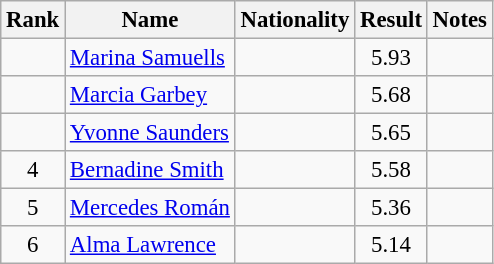<table class="wikitable sortable" style="text-align:center;font-size:95%">
<tr>
<th>Rank</th>
<th>Name</th>
<th>Nationality</th>
<th>Result</th>
<th>Notes</th>
</tr>
<tr>
<td></td>
<td align=left><a href='#'>Marina Samuells</a></td>
<td align=left></td>
<td>5.93</td>
<td></td>
</tr>
<tr>
<td></td>
<td align=left><a href='#'>Marcia Garbey</a></td>
<td align=left></td>
<td>5.68</td>
<td></td>
</tr>
<tr>
<td></td>
<td align=left><a href='#'>Yvonne Saunders</a></td>
<td align=left></td>
<td>5.65</td>
<td></td>
</tr>
<tr>
<td>4</td>
<td align=left><a href='#'>Bernadine Smith</a></td>
<td align=left></td>
<td>5.58</td>
<td></td>
</tr>
<tr>
<td>5</td>
<td align=left><a href='#'>Mercedes Román</a></td>
<td align=left></td>
<td>5.36</td>
<td></td>
</tr>
<tr>
<td>6</td>
<td align=left><a href='#'>Alma Lawrence</a></td>
<td align=left></td>
<td>5.14</td>
<td></td>
</tr>
</table>
